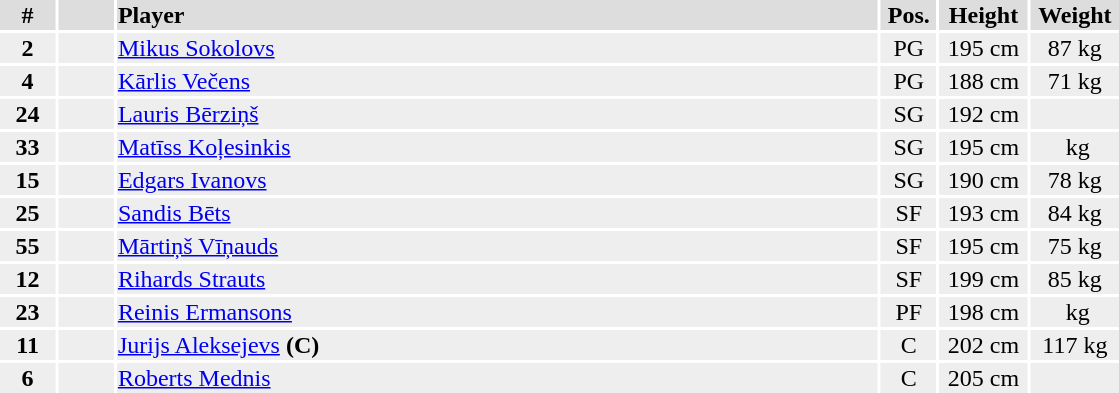<table width=750>
<tr bgcolor="#dddddd">
<th width=5%>#</th>
<th width=5%></th>
<td align=left!!width=35%><strong>Player</strong></td>
<th width=5%><strong>Pos.</strong></th>
<th width=8%><strong>Height</strong></th>
<th width=8%><strong>Weight</strong></th>
</tr>
<tr bgcolor="#eeeeee">
<td align=center><strong>2</strong></td>
<td align=center></td>
<td><a href='#'>Mikus Sokolovs</a></td>
<td align=center>PG</td>
<td align=center>195 cm</td>
<td align=center>87 kg</td>
</tr>
<tr bgcolor="#eeeeee">
<td align=center><strong>4</strong></td>
<td align=center></td>
<td><a href='#'>Kārlis Večens</a></td>
<td align=center>PG</td>
<td align=center>188 cm</td>
<td align=center>71 kg</td>
</tr>
<tr bgcolor="#eeeeee">
<td align=center><strong>24</strong></td>
<td align=center></td>
<td><a href='#'>Lauris Bērziņš</a></td>
<td align=center>SG</td>
<td align=center>192 cm</td>
<td align=center></td>
</tr>
<tr bgcolor="#eeeeee">
<td align=center><strong>33</strong></td>
<td align=center></td>
<td><a href='#'>Matīss Koļesinkis</a></td>
<td align=center>SG</td>
<td align=center>195 cm</td>
<td align=center> kg</td>
</tr>
<tr bgcolor="#eeeeee">
<td align=center><strong>15</strong></td>
<td align=center></td>
<td><a href='#'>Edgars Ivanovs</a></td>
<td align=center>SG</td>
<td align=center>190 cm</td>
<td align=center>78 kg</td>
</tr>
<tr bgcolor="#eeeeee">
<td align=center><strong>25</strong></td>
<td align=center></td>
<td><a href='#'>Sandis Bēts</a></td>
<td align=center>SF</td>
<td align=center>193 cm</td>
<td align=center>84 kg</td>
</tr>
<tr bgcolor="#eeeeee">
<td align=center><strong>55</strong></td>
<td align=center></td>
<td><a href='#'>Mārtiņš Vīņauds</a></td>
<td align=center>SF</td>
<td align=center>195 cm</td>
<td align=center>75 kg</td>
</tr>
<tr bgcolor="#eeeeee">
<td align=center><strong>12</strong></td>
<td align=center></td>
<td><a href='#'>Rihards Strauts</a></td>
<td align=center>SF</td>
<td align=center>199 cm</td>
<td align=center>85 kg</td>
</tr>
<tr bgcolor="#eeeeee">
<td align=center><strong>23</strong></td>
<td align=center></td>
<td><a href='#'>Reinis Ermansons</a></td>
<td align=center>PF</td>
<td align=center>198 cm</td>
<td align=center> kg</td>
</tr>
<tr bgcolor="#eeeeee">
<td align=center><strong>11</strong></td>
<td align=center></td>
<td><a href='#'>Jurijs Aleksejevs</a> <strong>(C)</strong></td>
<td align=center>C</td>
<td align=center>202 cm</td>
<td align=center>117 kg</td>
</tr>
<tr bgcolor="#eeeeee">
<td align=center><strong>6</strong></td>
<td align=center></td>
<td><a href='#'>Roberts Mednis</a></td>
<td align=center>C</td>
<td align=center>205 cm</td>
<td align=center></td>
</tr>
</table>
